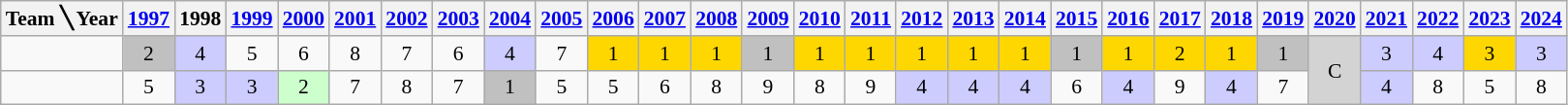<table class=wikitable style="text-align:center; font-size:90%;">
<tr>
<th>Team ╲ Year</th>
<th><a href='#'>1997</a></th>
<th>1998</th>
<th><a href='#'>1999</a></th>
<th><a href='#'>2000</a></th>
<th><a href='#'>2001</a></th>
<th><a href='#'>2002</a></th>
<th><a href='#'>2003</a></th>
<th><a href='#'>2004</a></th>
<th><a href='#'>2005</a></th>
<th><a href='#'>2006</a></th>
<th><a href='#'>2007</a></th>
<th><a href='#'>2008</a></th>
<th><a href='#'>2009</a></th>
<th><a href='#'>2010</a></th>
<th><a href='#'>2011</a></th>
<th><a href='#'>2012</a></th>
<th><a href='#'>2013</a></th>
<th><a href='#'>2014</a></th>
<th><a href='#'>2015</a></th>
<th><a href='#'>2016</a></th>
<th><a href='#'>2017</a></th>
<th><a href='#'>2018</a></th>
<th><a href='#'>2019</a></th>
<th><a href='#'>2020</a></th>
<th><a href='#'>2021</a></th>
<th><a href='#'>2022</a></th>
<th><a href='#'>2023</a></th>
<th><a href='#'>2024</a></th>
</tr>
<tr>
<td align=left><strong></strong></td>
<td bgcolor=silver>2</td>
<td bgcolor=ccccff>4</td>
<td>5</td>
<td>6</td>
<td>8</td>
<td>7</td>
<td>6</td>
<td bgcolor=ccccff>4</td>
<td>7</td>
<td bgcolor=gold>1</td>
<td bgcolor=gold>1</td>
<td bgcolor=gold>1</td>
<td bgcolor=silver>1</td>
<td bgcolor=gold>1</td>
<td bgcolor=gold>1</td>
<td bgcolor=gold>1</td>
<td bgcolor=gold>1</td>
<td bgcolor=gold>1</td>
<td bgcolor=silver>1</td>
<td bgcolor=gold>1</td>
<td bgcolor=gold>2</td>
<td bgcolor=gold>1</td>
<td bgcolor=silver>1</td>
<td bgcolor=D3D3D3 rowspan=2>C</td>
<td bgcolor=CCCCFF>3</td>
<td bgcolor=CCCCFF>4</td>
<td bgcolor=gold>3</td>
<td bgcolor=CCCCFF>3</td>
</tr>
<tr>
<td align=left><strong></strong></td>
<td>5</td>
<td bgcolor=ccccff>3</td>
<td bgcolor=ccccff>3</td>
<td bgcolor=CCFFCC>2</td>
<td>7</td>
<td>8</td>
<td>7</td>
<td bgcolor=silver>1</td>
<td>5</td>
<td>5</td>
<td>6</td>
<td>8</td>
<td>9</td>
<td>8</td>
<td>9</td>
<td bgcolor=CCCCFF>4</td>
<td bgcolor=CCCCFF>4</td>
<td bgcolor=CCCCFF>4</td>
<td>6</td>
<td bgcolor=CCCCFF>4</td>
<td>9</td>
<td bgcolor=CCCCFF>4</td>
<td>7</td>
<td bgcolor=ccccff>4</td>
<td>8</td>
<td>5</td>
<td>8</td>
</tr>
</table>
